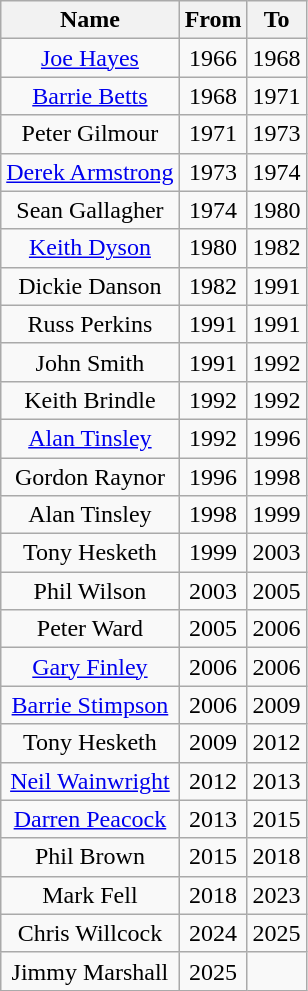<table class="wikitable" style="text-align: center">
<tr>
<th>Name</th>
<th>From</th>
<th>To</th>
</tr>
<tr>
<td><a href='#'>Joe Hayes</a></td>
<td>1966</td>
<td>1968</td>
</tr>
<tr>
<td><a href='#'>Barrie Betts</a></td>
<td>1968</td>
<td>1971</td>
</tr>
<tr>
<td>Peter Gilmour</td>
<td>1971</td>
<td>1973</td>
</tr>
<tr>
<td><a href='#'>Derek Armstrong</a></td>
<td>1973</td>
<td>1974</td>
</tr>
<tr>
<td>Sean Gallagher</td>
<td>1974</td>
<td>1980</td>
</tr>
<tr>
<td><a href='#'>Keith Dyson</a></td>
<td>1980</td>
<td>1982</td>
</tr>
<tr>
<td>Dickie Danson</td>
<td>1982</td>
<td>1991</td>
</tr>
<tr>
<td>Russ Perkins</td>
<td>1991</td>
<td>1991</td>
</tr>
<tr>
<td>John Smith</td>
<td>1991</td>
<td>1992</td>
</tr>
<tr>
<td>Keith Brindle</td>
<td>1992</td>
<td>1992</td>
</tr>
<tr>
<td><a href='#'>Alan Tinsley</a></td>
<td>1992</td>
<td>1996</td>
</tr>
<tr>
<td>Gordon Raynor</td>
<td>1996</td>
<td>1998</td>
</tr>
<tr>
<td>Alan Tinsley</td>
<td>1998</td>
<td>1999</td>
</tr>
<tr>
<td>Tony Hesketh</td>
<td>1999</td>
<td>2003</td>
</tr>
<tr>
<td>Phil Wilson</td>
<td>2003</td>
<td>2005</td>
</tr>
<tr>
<td>Peter Ward</td>
<td>2005</td>
<td>2006</td>
</tr>
<tr>
<td><a href='#'>Gary Finley</a></td>
<td>2006</td>
<td>2006</td>
</tr>
<tr>
<td><a href='#'>Barrie Stimpson</a></td>
<td>2006</td>
<td>2009</td>
</tr>
<tr>
<td>Tony Hesketh</td>
<td>2009</td>
<td>2012</td>
</tr>
<tr>
<td><a href='#'>Neil Wainwright</a></td>
<td>2012</td>
<td>2013</td>
</tr>
<tr>
<td><a href='#'>Darren Peacock</a></td>
<td>2013</td>
<td>2015</td>
</tr>
<tr>
<td>Phil Brown </td>
<td>2015</td>
<td>2018</td>
</tr>
<tr>
<td>Mark Fell</td>
<td>2018</td>
<td>2023</td>
</tr>
<tr>
<td>Chris Willcock</td>
<td>2024</td>
<td>2025</td>
</tr>
<tr>
<td>Jimmy Marshall</td>
<td>2025</td>
<td></td>
</tr>
</table>
